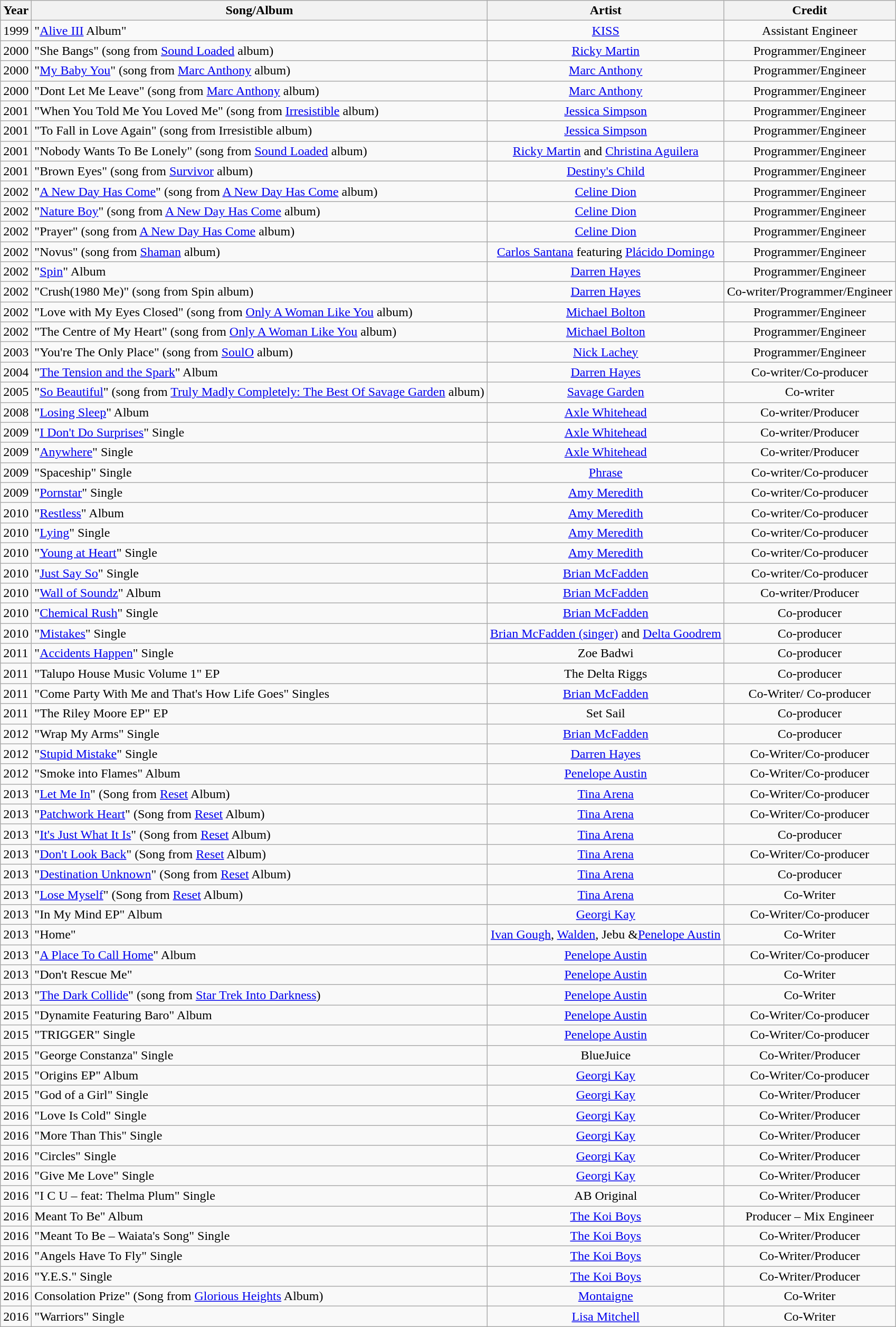<table class="wikitable">
<tr>
<th>Year</th>
<th>Song/Album</th>
<th>Artist</th>
<th>Credit</th>
</tr>
<tr>
<td>1999</td>
<td>"<a href='#'>Alive III</a> Album"</td>
<td style="text-align:center;"><a href='#'>KISS</a></td>
<td style="text-align:center;">Assistant Engineer</td>
</tr>
<tr>
<td>2000</td>
<td>"She Bangs" (song from <a href='#'>Sound Loaded</a> album)</td>
<td style="text-align:center;"><a href='#'>Ricky Martin</a></td>
<td style="text-align:center;">Programmer/Engineer</td>
</tr>
<tr>
<td>2000</td>
<td>"<a href='#'>My Baby You</a>" (song from <a href='#'>Marc Anthony</a> album)</td>
<td style="text-align:center;"><a href='#'>Marc Anthony</a></td>
<td style="text-align:center;">Programmer/Engineer</td>
</tr>
<tr>
<td>2000</td>
<td>"Dont Let Me Leave" (song from <a href='#'>Marc Anthony</a> album)</td>
<td style="text-align:center;"><a href='#'>Marc Anthony</a></td>
<td style="text-align:center;">Programmer/Engineer</td>
</tr>
<tr>
<td>2001</td>
<td>"When You Told Me You Loved Me" (song from <a href='#'>Irresistible</a> album)</td>
<td style="text-align:center;"><a href='#'>Jessica Simpson</a></td>
<td style="text-align:center;">Programmer/Engineer</td>
</tr>
<tr>
<td>2001</td>
<td>"To Fall in Love Again" (song from Irresistible album)</td>
<td style="text-align:center;"><a href='#'>Jessica Simpson</a></td>
<td style="text-align:center;">Programmer/Engineer</td>
</tr>
<tr>
<td>2001</td>
<td>"Nobody Wants To Be Lonely" (song from <a href='#'>Sound Loaded</a> album)</td>
<td style="text-align:center;"><a href='#'>Ricky Martin</a> and <a href='#'>Christina Aguilera</a></td>
<td style="text-align:center;">Programmer/Engineer</td>
</tr>
<tr>
<td>2001</td>
<td>"Brown Eyes" (song from <a href='#'>Survivor</a> album)</td>
<td style="text-align:center;"><a href='#'>Destiny's Child</a></td>
<td style="text-align:center;">Programmer/Engineer</td>
</tr>
<tr>
<td>2002</td>
<td>"<a href='#'>A New Day Has Come</a>" (song from <a href='#'>A New Day Has Come</a> album)</td>
<td style="text-align:center;"><a href='#'>Celine Dion</a></td>
<td style="text-align:center;">Programmer/Engineer</td>
</tr>
<tr>
<td>2002</td>
<td>"<a href='#'>Nature Boy</a>" (song from <a href='#'>A New Day Has Come</a> album)</td>
<td style="text-align:center;"><a href='#'>Celine Dion</a></td>
<td style="text-align:center;">Programmer/Engineer</td>
</tr>
<tr>
<td>2002</td>
<td>"Prayer" (song from <a href='#'>A New Day Has Come</a> album)</td>
<td style="text-align:center;"><a href='#'>Celine Dion</a></td>
<td style="text-align:center;">Programmer/Engineer</td>
</tr>
<tr>
<td>2002</td>
<td>"Novus" (song from <a href='#'>Shaman</a> album)</td>
<td style="text-align:center;"><a href='#'>Carlos Santana</a> featuring <a href='#'>Plácido Domingo</a></td>
<td style="text-align:center;">Programmer/Engineer</td>
</tr>
<tr>
<td>2002</td>
<td>"<a href='#'>Spin</a>" Album</td>
<td style="text-align:center;"><a href='#'>Darren Hayes</a></td>
<td style="text-align:center;">Programmer/Engineer</td>
</tr>
<tr>
<td>2002</td>
<td>"Crush(1980 Me)" (song from Spin album)</td>
<td style="text-align:center;"><a href='#'>Darren Hayes</a></td>
<td style="text-align:center;">Co-writer/Programmer/Engineer</td>
</tr>
<tr>
<td>2002</td>
<td>"Love with My Eyes Closed" (song from <a href='#'>Only A Woman Like You</a> album)</td>
<td style="text-align:center;"><a href='#'>Michael Bolton</a></td>
<td style="text-align:center;">Programmer/Engineer</td>
</tr>
<tr>
<td>2002</td>
<td>"The Centre of My Heart" (song from <a href='#'>Only A Woman Like You</a> album)</td>
<td style="text-align:center;"><a href='#'>Michael Bolton</a></td>
<td style="text-align:center;">Programmer/Engineer</td>
</tr>
<tr>
<td>2003</td>
<td>"You're The Only Place" (song from <a href='#'>SoulO</a> album)</td>
<td style="text-align:center;"><a href='#'>Nick Lachey</a></td>
<td style="text-align:center;">Programmer/Engineer</td>
</tr>
<tr>
<td>2004</td>
<td>"<a href='#'>The Tension and the Spark</a>" Album</td>
<td style="text-align:center;"><a href='#'>Darren Hayes</a></td>
<td style="text-align:center;">Co-writer/Co-producer</td>
</tr>
<tr>
<td>2005</td>
<td>"<a href='#'>So Beautiful</a>" (song from <a href='#'>Truly Madly Completely: The Best Of Savage Garden</a> album)</td>
<td style="text-align:center;"><a href='#'>Savage Garden</a></td>
<td style="text-align:center;">Co-writer</td>
</tr>
<tr>
<td>2008</td>
<td>"<a href='#'>Losing Sleep</a>" Album</td>
<td style="text-align:center;"><a href='#'>Axle Whitehead</a></td>
<td style="text-align:center;">Co-writer/Producer</td>
</tr>
<tr>
<td>2009</td>
<td>"<a href='#'>I Don't Do Surprises</a>" Single</td>
<td style="text-align:center;"><a href='#'>Axle Whitehead</a></td>
<td style="text-align:center;">Co-writer/Producer</td>
</tr>
<tr>
<td>2009</td>
<td>"<a href='#'>Anywhere</a>" Single</td>
<td style="text-align:center;"><a href='#'>Axle Whitehead</a></td>
<td style="text-align:center;">Co-writer/Producer</td>
</tr>
<tr>
<td>2009</td>
<td>"Spaceship" Single</td>
<td style="text-align:center;"><a href='#'>Phrase</a></td>
<td style="text-align:center;">Co-writer/Co-producer</td>
</tr>
<tr>
<td>2009</td>
<td>"<a href='#'>Pornstar</a>" Single</td>
<td style="text-align:center;"><a href='#'>Amy Meredith</a></td>
<td style="text-align:center;">Co-writer/Co-producer</td>
</tr>
<tr>
<td>2010</td>
<td>"<a href='#'>Restless</a>" Album</td>
<td style="text-align:center;"><a href='#'>Amy Meredith</a></td>
<td style="text-align:center;">Co-writer/Co-producer</td>
</tr>
<tr>
<td>2010</td>
<td>"<a href='#'>Lying</a>" Single</td>
<td style="text-align:center;"><a href='#'>Amy Meredith</a></td>
<td style="text-align:center;">Co-writer/Co-producer</td>
</tr>
<tr>
<td>2010</td>
<td>"<a href='#'>Young at Heart</a>" Single</td>
<td style="text-align:center;"><a href='#'>Amy Meredith</a></td>
<td style="text-align:center;">Co-writer/Co-producer</td>
</tr>
<tr>
<td>2010</td>
<td>"<a href='#'>Just Say So</a>" Single</td>
<td style="text-align:center;"><a href='#'>Brian McFadden</a></td>
<td style="text-align:center;">Co-writer/Co-producer</td>
</tr>
<tr>
<td>2010</td>
<td>"<a href='#'>Wall of Soundz</a>" Album</td>
<td style="text-align:center;"><a href='#'>Brian McFadden</a></td>
<td style="text-align:center;">Co-writer/Producer</td>
</tr>
<tr>
<td>2010</td>
<td>"<a href='#'>Chemical Rush</a>" Single</td>
<td style="text-align:center;"><a href='#'>Brian McFadden</a></td>
<td style="text-align:center;">Co-producer</td>
</tr>
<tr>
<td>2010</td>
<td>"<a href='#'>Mistakes</a>" Single</td>
<td style="text-align:center;"><a href='#'>Brian McFadden (singer)</a> and <a href='#'>Delta Goodrem</a></td>
<td style="text-align:center;">Co-producer</td>
</tr>
<tr>
<td>2011</td>
<td>"<a href='#'>Accidents Happen</a>" Single</td>
<td style="text-align:center;">Zoe Badwi</td>
<td style="text-align:center;">Co-producer</td>
</tr>
<tr>
<td>2011</td>
<td>"Talupo House Music Volume 1" EP</td>
<td style="text-align:center;">The Delta Riggs</td>
<td style="text-align:center;">Co-producer</td>
</tr>
<tr>
<td>2011</td>
<td>"Come Party With Me and That's How Life Goes" Singles</td>
<td style="text-align:center;"><a href='#'>Brian McFadden</a></td>
<td style="text-align:center;">Co-Writer/ Co-producer</td>
</tr>
<tr>
<td>2011</td>
<td>"The Riley Moore EP" EP</td>
<td style="text-align:center;">Set Sail</td>
<td style="text-align:center;">Co-producer</td>
</tr>
<tr>
<td>2012</td>
<td>"Wrap My Arms" Single</td>
<td style="text-align:center;"><a href='#'>Brian McFadden</a></td>
<td style="text-align:center;">Co-producer</td>
</tr>
<tr>
<td>2012</td>
<td>"<a href='#'>Stupid Mistake</a>" Single</td>
<td style="text-align:center;"><a href='#'>Darren Hayes</a></td>
<td style="text-align:center;">Co-Writer/Co-producer</td>
</tr>
<tr>
<td>2012</td>
<td>"Smoke into Flames" Album</td>
<td style="text-align:center;"><a href='#'>Penelope Austin</a></td>
<td style="text-align:center;">Co-Writer/Co-producer</td>
</tr>
<tr>
<td>2013</td>
<td>"<a href='#'>Let Me In</a>" (Song from <a href='#'>Reset</a> Album)</td>
<td style="text-align:center;"><a href='#'>Tina Arena</a></td>
<td style="text-align:center;">Co-Writer/Co-producer</td>
</tr>
<tr>
<td>2013</td>
<td>"<a href='#'>Patchwork Heart</a>" (Song from <a href='#'>Reset</a> Album)</td>
<td style="text-align:center;"><a href='#'>Tina Arena</a></td>
<td style="text-align:center;">Co-Writer/Co-producer</td>
</tr>
<tr>
<td>2013</td>
<td>"<a href='#'>It's Just What It Is</a>"  (Song from <a href='#'>Reset</a> Album)</td>
<td style="text-align:center;"><a href='#'>Tina Arena</a></td>
<td style="text-align:center;">Co-producer</td>
</tr>
<tr>
<td>2013</td>
<td>"<a href='#'>Don't Look Back</a>"  (Song from <a href='#'>Reset</a> Album)</td>
<td style="text-align:center;"><a href='#'>Tina Arena</a></td>
<td style="text-align:center;">Co-Writer/Co-producer</td>
</tr>
<tr>
<td>2013</td>
<td>"<a href='#'>Destination Unknown</a>"  (Song from <a href='#'>Reset</a> Album)</td>
<td style="text-align:center;"><a href='#'>Tina Arena</a></td>
<td style="text-align:center;">Co-producer</td>
</tr>
<tr>
<td>2013</td>
<td>"<a href='#'>Lose Myself</a>"  (Song from <a href='#'>Reset</a> Album)</td>
<td style="text-align:center;"><a href='#'>Tina Arena</a></td>
<td style="text-align:center;">Co-Writer</td>
</tr>
<tr>
<td>2013</td>
<td>"In My Mind EP" Album</td>
<td style="text-align:center;"><a href='#'>Georgi Kay</a></td>
<td style="text-align:center;">Co-Writer/Co-producer</td>
</tr>
<tr>
<td>2013</td>
<td>"Home"</td>
<td style="text-align:center;"><a href='#'>Ivan Gough</a>, <a href='#'>Walden</a>, Jebu &<a href='#'>Penelope Austin</a></td>
<td style="text-align:center;">Co-Writer</td>
</tr>
<tr>
<td>2013</td>
<td>"<a href='#'>A Place To Call Home</a>" Album</td>
<td style="text-align:center;"><a href='#'>Penelope Austin</a></td>
<td style="text-align:center;">Co-Writer/Co-producer</td>
</tr>
<tr>
<td>2013</td>
<td>"Don't Rescue Me"</td>
<td style="text-align:center;"><a href='#'>Penelope Austin</a></td>
<td style="text-align:center;">Co-Writer</td>
</tr>
<tr>
<td>2013</td>
<td>"<a href='#'>The Dark Collide</a>" (song from <a href='#'>Star Trek Into Darkness</a>)</td>
<td style="text-align:center;"><a href='#'>Penelope Austin</a></td>
<td style="text-align:center;">Co-Writer</td>
</tr>
<tr>
<td>2015</td>
<td>"Dynamite Featuring Baro" Album</td>
<td style="text-align:center;"><a href='#'>Penelope Austin</a></td>
<td style="text-align:center;">Co-Writer/Co-producer</td>
</tr>
<tr>
<td>2015</td>
<td>"TRIGGER" Single</td>
<td style="text-align:center;"><a href='#'>Penelope Austin</a></td>
<td style="text-align:center;">Co-Writer/Co-producer</td>
</tr>
<tr>
<td>2015</td>
<td>"George Constanza" Single</td>
<td style="text-align:center;">BlueJuice</td>
<td style="text-align:center;">Co-Writer/Producer</td>
</tr>
<tr>
<td>2015</td>
<td>"Origins EP" Album</td>
<td style="text-align:center;"><a href='#'>Georgi Kay</a></td>
<td style="text-align:center;">Co-Writer/Co-producer</td>
</tr>
<tr>
<td>2015</td>
<td>"God of a Girl" Single</td>
<td style="text-align:center;"><a href='#'>Georgi Kay</a></td>
<td style="text-align:center;">Co-Writer/Producer</td>
</tr>
<tr>
<td>2016</td>
<td>"Love Is Cold" Single</td>
<td style="text-align:center;"><a href='#'>Georgi Kay</a></td>
<td style="text-align:center;">Co-Writer/Producer</td>
</tr>
<tr>
<td>2016</td>
<td>"More Than This" Single</td>
<td style="text-align:center;"><a href='#'>Georgi Kay</a></td>
<td style="text-align:center;">Co-Writer/Producer</td>
</tr>
<tr>
<td>2016</td>
<td>"Circles" Single</td>
<td style="text-align:center;"><a href='#'>Georgi Kay</a></td>
<td style="text-align:center;">Co-Writer/Producer</td>
</tr>
<tr>
<td>2016</td>
<td>"Give Me Love" Single</td>
<td style="text-align:center;"><a href='#'>Georgi Kay</a></td>
<td style="text-align:center;">Co-Writer/Producer</td>
</tr>
<tr>
<td>2016</td>
<td>"I C U – feat: Thelma Plum" Single</td>
<td style="text-align:center;">AB Original</td>
<td style="text-align:center;">Co-Writer/Producer</td>
</tr>
<tr>
<td>2016</td>
<td "Meant To Be (The Koi Boys album)>Meant To Be" Album</td>
<td style="text-align:center;"><a href='#'>The Koi Boys</a></td>
<td style="text-align:center;">Producer – Mix Engineer</td>
</tr>
<tr>
<td>2016</td>
<td>"Meant To Be – Waiata's Song" Single</td>
<td style="text-align:center;"><a href='#'>The Koi Boys</a></td>
<td style="text-align:center;">Co-Writer/Producer</td>
</tr>
<tr>
<td>2016</td>
<td>"Angels Have To Fly" Single</td>
<td style="text-align:center;"><a href='#'>The Koi Boys</a></td>
<td style="text-align:center;">Co-Writer/Producer</td>
</tr>
<tr>
<td>2016</td>
<td>"Y.E.S." Single</td>
<td style="text-align:center;"><a href='#'>The Koi Boys</a></td>
<td style="text-align:center;">Co-Writer/Producer</td>
</tr>
<tr>
<td>2016</td>
<td "Glorious Heights (Montaigne album)>Consolation Prize"  (Song from <a href='#'>Glorious Heights</a> Album)</td>
<td style="text-align:center;"><a href='#'>Montaigne</a></td>
<td style="text-align:center;">Co-Writer</td>
</tr>
<tr>
<td>2016</td>
<td>"Warriors" Single</td>
<td style="text-align:center;"><a href='#'>Lisa Mitchell</a></td>
<td style="text-align:center;">Co-Writer</td>
</tr>
</table>
